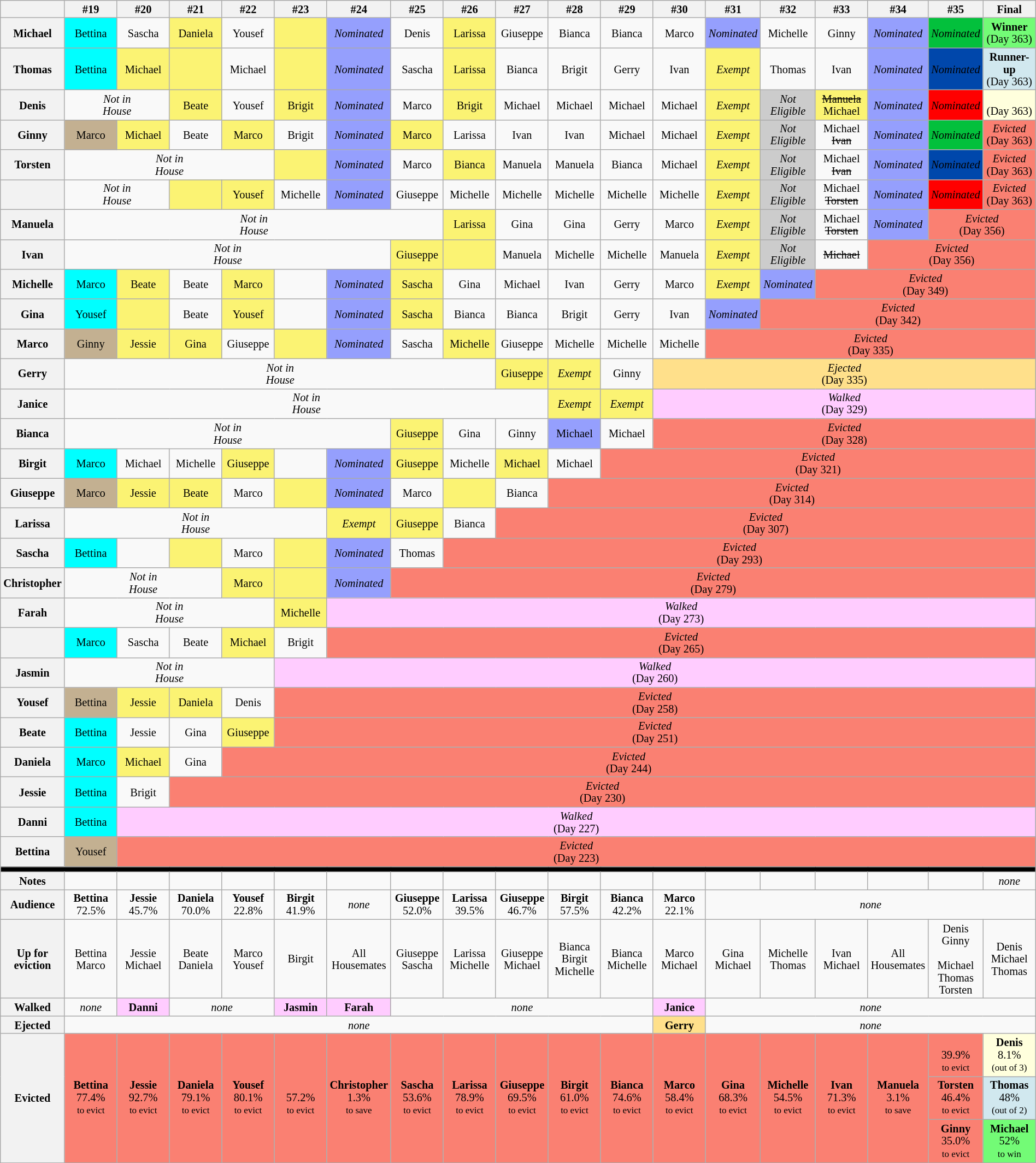<table class="wikitable" style="text-align:center; font-size:85%; width:100%; line-height:15px;">
<tr>
<th style="width: 5%;"></th>
<th style="width: 5%;">#19</th>
<th style="width: 5%;">#20</th>
<th style="width: 5%;">#21</th>
<th style="width: 5%;">#22</th>
<th style="width: 5%;">#23</th>
<th style="width: 5%;">#24</th>
<th style="width: 5%;">#25</th>
<th style="width: 5%;">#26</th>
<th style="width: 5%;">#27</th>
<th style="width: 5%;">#28</th>
<th style="width: 5%;">#29</th>
<th style="width: 5%;">#30</th>
<th style="width: 5%;">#31</th>
<th style="width: 5%;">#32</th>
<th style="width: 5%;">#33</th>
<th style="width: 5%;">#34</th>
<th style="width: 5%;">#35</th>
<th style="width: 5%;">Final</th>
</tr>
<tr>
<th>Michael</th>
<td style="background:#00FFFF">Bettina</td>
<td>Sascha</td>
<td style="background:#FBF373;">Daniela</td>
<td>Yousef</td>
<td style="background:#FBF373;"></td>
<td style="background:#959FFD"><em>Nominated</em></td>
<td>Denis</td>
<td style="background:#FBF373;">Larissa</td>
<td>Giuseppe</td>
<td>Bianca</td>
<td>Bianca</td>
<td>Marco</td>
<td style="background:#959FFD"><em>Nominated</em></td>
<td>Michelle</td>
<td>Ginny</td>
<td style="background:#959FFD"><em>Nominated</em></td>
<td bgcolor="#03C03C"><em>Nominated</em></td>
<td style="background:#73FB76"><strong>Winner</strong><br>(Day 363)</td>
</tr>
<tr>
<th>Thomas</th>
<td style="background:#00FFFF">Bettina</td>
<td style="background:#FBF373;">Michael</td>
<td style="background:#FBF373;"></td>
<td>Michael</td>
<td style="background:#FBF373;"></td>
<td style="background:#959FFD"><em>Nominated</em></td>
<td>Sascha</td>
<td style="background:#FBF373;">Larissa</td>
<td>Bianca</td>
<td>Brigit</td>
<td>Gerry</td>
<td>Ivan</td>
<td style="background:#FBF373;"><em>Exempt</em></td>
<td>Thomas</td>
<td>Ivan<br><s></s></td>
<td style="background:#959FFD"><em>Nominated</em></td>
<td bgcolor="#0047AB"><em>Nominated</em></td>
<td style="background:#D1E8EF"><strong>Runner-up</strong><br>(Day 363)</td>
</tr>
<tr>
<th>Denis</th>
<td colspan="2"><em>Not in<br>House</em></td>
<td style="background:#FBF373;">Beate</td>
<td>Yousef</td>
<td style="background:#FBF373;">Brigit</td>
<td style="background:#959FFD"><em>Nominated</em></td>
<td>Marco</td>
<td style="background:#FBF373;">Brigit</td>
<td>Michael</td>
<td>Michael</td>
<td>Michael</td>
<td>Michael</td>
<td style="background:#FBF373;"><em>Exempt</em></td>
<td style="background:#CCCCCC;"><em>Not<br>Eligible</em></td>
<td style="background:#FBF373;"><s>Manuela</s><br>Michael</td>
<td style="background:#959FFD"><em>Nominated</em></td>
<td bgcolor="#FF0000"><em>Nominated</em></td>
<td style="background:#ffffdd;"><br>(Day 363)</td>
</tr>
<tr>
<th>Ginny</th>
<td style="background:#C3B091;">Marco</td>
<td style="background:#FBF373;">Michael</td>
<td>Beate</td>
<td style="background:#FBF373;">Marco</td>
<td>Brigit</td>
<td style="background:#959FFD"><em>Nominated</em></td>
<td style="background:#FBF373;">Marco</td>
<td>Larissa</td>
<td>Ivan</td>
<td>Ivan</td>
<td>Michael</td>
<td>Michael</td>
<td style="background:#FBF373;"><em>Exempt</em></td>
<td style="background:#CCCCCC;"><em>Not<br>Eligible</em></td>
<td>Michael<br><s>Ivan</s></td>
<td style="background:#959FFD"><em>Nominated</em></td>
<td bgcolor="#03C03C"><em>Nominated</em></td>
<td style="background:#FA8072;"><em>Evicted</em><br>(Day 363)</td>
</tr>
<tr>
<th>Torsten</th>
<td colspan="4"><em>Not in<br>House</em></td>
<td style="background:#FBF373;"></td>
<td style="background:#959FFD"><em>Nominated</em></td>
<td>Marco</td>
<td style="background:#FBF373;">Bianca</td>
<td>Manuela</td>
<td>Manuela</td>
<td>Bianca</td>
<td>Michael</td>
<td style="background:#FBF373;"><em>Exempt</em></td>
<td style="background:#CCCCCC;"><em>Not<br>Eligible</em></td>
<td>Michael<br><s>Ivan</s></td>
<td style="background:#959FFD"><em>Nominated</em></td>
<td bgcolor="#0047AB"><em>Nominated</em></td>
<td style="background:#FA8072;"><em>Evicted</em><br>(Day 363)</td>
</tr>
<tr>
<th></th>
<td colspan="2"><em>Not in<br>House</em></td>
<td style="background:#FBF373;"></td>
<td style="background:#FBF373;">Yousef</td>
<td>Michelle</td>
<td style="background:#959FFD"><em>Nominated</em></td>
<td>Giuseppe</td>
<td>Michelle</td>
<td>Michelle</td>
<td>Michelle</td>
<td>Michelle</td>
<td>Michelle</td>
<td style="background:#FBF373;"><em>Exempt</em></td>
<td style="background:#CCCCCC;"><em>Not<br>Eligible</em></td>
<td>Michael<br><s>Torsten</s></td>
<td style="background:#959FFD"><em>Nominated</em></td>
<td bgcolor="#FF0000"><em>Nominated</em></td>
<td style="background:#FA8072;"><em>Evicted</em><br>(Day 363)</td>
</tr>
<tr>
<th>Manuela</th>
<td colspan="7"><em>Not in<br>House</em></td>
<td style="background:#FBF373;">Larissa</td>
<td>Gina</td>
<td>Gina</td>
<td>Gerry</td>
<td>Marco</td>
<td style="background:#FBF373;"><em>Exempt</em></td>
<td style="background:#CCCCCC;"><em>Not<br>Eligible</em></td>
<td>Michael<br><s>Torsten</s></td>
<td style="background:#959FFD"><em>Nominated</em></td>
<td colspan="2" style="background:#FA8072;"><em>Evicted</em><br>(Day 356)</td>
</tr>
<tr>
<th>Ivan</th>
<td colspan="6"><em>Not in<br>House</em></td>
<td style="background:#FBF373;">Giuseppe</td>
<td style="background:#FBF373;"></td>
<td>Manuela</td>
<td>Michelle</td>
<td>Michelle</td>
<td>Manuela</td>
<td style="background:#FBF373;"><em>Exempt</em></td>
<td style="background:#CCCCCC;"><em>Not<br>Eligible</em></td>
<td><s>Michael</s><br></td>
<td colspan="3" style="background:#FA8072;"><em>Evicted</em><br>(Day 356)</td>
</tr>
<tr>
<th>Michelle</th>
<td style="background:#00FFFF">Marco</td>
<td style="background:#FBF373;">Beate</td>
<td>Beate</td>
<td style="background:#FBF373;">Marco</td>
<td></td>
<td style="background:#959FFD"><em>Nominated</em></td>
<td style="background:#FBF373;">Sascha</td>
<td>Gina</td>
<td>Michael</td>
<td>Ivan</td>
<td>Gerry</td>
<td>Marco</td>
<td style="background:#FBF373;"><em>Exempt</em></td>
<td style="background:#959FFD"><em>Nominated</em></td>
<td colspan="4" style="background:#FA8072;"><em>Evicted</em><br>(Day 349)</td>
</tr>
<tr>
<th>Gina</th>
<td style="background:#00FFFF">Yousef</td>
<td style="background:#FBF373;"></td>
<td>Beate</td>
<td style="background:#FBF373;">Yousef</td>
<td></td>
<td style="background:#959FFD"><em>Nominated</em></td>
<td style="background:#FBF373;">Sascha</td>
<td>Bianca</td>
<td>Bianca</td>
<td>Brigit</td>
<td>Gerry</td>
<td>Ivan</td>
<td style="background:#959FFD"><em>Nominated</em></td>
<td colspan="5" style="background:#FA8072;"><em>Evicted</em><br>(Day 342)</td>
</tr>
<tr>
<th>Marco</th>
<td style="background:#C3B091;">Ginny</td>
<td style="background:#FBF373;">Jessie</td>
<td style="background:#FBF373;">Gina</td>
<td>Giuseppe</td>
<td style="background:#FBF373;"></td>
<td style="background:#959FFD"><em>Nominated</em></td>
<td>Sascha</td>
<td style="background:#FBF373;">Michelle</td>
<td>Giuseppe</td>
<td>Michelle</td>
<td>Michelle</td>
<td>Michelle</td>
<td colspan="6" style="background:#FA8072;"><em>Evicted</em><br>(Day 335)</td>
</tr>
<tr>
<th>Gerry</th>
<td colspan="8"><em>Not in<br>House</em></td>
<td style="background:#FBF373;">Giuseppe</td>
<td style="background:#FBF373;"><em>Exempt</em></td>
<td>Ginny</td>
<td colspan="7" style="background:#FFE08B"><em>Ejected</em><br>(Day 335)</td>
</tr>
<tr>
<th>Janice</th>
<td colspan="9"><em>Not in<br>House</em></td>
<td style="background:#FBF373;"><em>Exempt</em></td>
<td style="background:#FBF373;"><em>Exempt</em></td>
<td colspan="7" style="background:#FFCCFF;"><em>Walked</em><br>(Day 329)</td>
</tr>
<tr>
<th>Bianca</th>
<td colspan="6"><em>Not in<br>House</em></td>
<td style="background:#FBF373;">Giuseppe</td>
<td>Gina</td>
<td>Ginny</td>
<td style="background:#959FFD">Michael</td>
<td>Michael</td>
<td colspan="7" style="background:#FA8072;"><em>Evicted</em><br>(Day 328)</td>
</tr>
<tr>
<th>Birgit</th>
<td style="background:#00FFFF">Marco</td>
<td>Michael</td>
<td>Michelle</td>
<td style="background:#FBF373;">Giuseppe</td>
<td></td>
<td style="background:#959FFD"><em>Nominated</em></td>
<td style="background:#FBF373;">Giuseppe</td>
<td>Michelle</td>
<td style="background:#FBF373;">Michael</td>
<td>Michael</td>
<td colspan="8" style="background:#FA8072;"><em>Evicted</em><br>(Day 321)</td>
</tr>
<tr>
<th>Giuseppe</th>
<td style="background:#C3B091;">Marco</td>
<td style="background:#FBF373;">Jessie</td>
<td style="background:#FBF373;">Beate</td>
<td>Marco</td>
<td style="background:#FBF373;"></td>
<td style="background:#959FFD"><em>Nominated</em></td>
<td>Marco</td>
<td style="background:#FBF373;"></td>
<td>Bianca</td>
<td colspan="9" style="background:#FA8072;"><em>Evicted</em><br>(Day 314)</td>
</tr>
<tr>
<th>Larissa</th>
<td colspan="5"><em>Not in<br>House</em></td>
<td style="background:#FBF373;"><em>Exempt</em></td>
<td style="background:#FBF373;">Giuseppe</td>
<td>Bianca</td>
<td colspan="10" style="background:#FA8072;"><em>Evicted</em><br>(Day 307)</td>
</tr>
<tr>
<th>Sascha</th>
<td style="background:#00FFFF">Bettina</td>
<td></td>
<td style="background:#FBF373;"></td>
<td>Marco</td>
<td style="background:#FBF373;"></td>
<td style="background:#959FFD"><em>Nominated</em></td>
<td>Thomas</td>
<td colspan="11" style="background:#FA8072;"><em>Evicted</em><br>(Day 293)</td>
</tr>
<tr>
<th>Christopher</th>
<td colspan="3"><em>Not in<br>House</em></td>
<td style="background:#FBF373;">Marco</td>
<td style="background:#FBF373;"></td>
<td style="background:#959FFD"><em>Nominated</em></td>
<td colspan="12" style="background:#FA8072;"><em>Evicted</em><br>(Day 279)</td>
</tr>
<tr>
<th>Farah</th>
<td colspan="4"><em>Not in<br>House</em></td>
<td style="background:#FBF373;">Michelle</td>
<td colspan="13" style="background:#FFCCFF;"><em>Walked</em><br>(Day 273)</td>
</tr>
<tr>
<th></th>
<td style="background:#00FFFF">Marco</td>
<td>Sascha</td>
<td>Beate</td>
<td style="background:#FBF373">Michael</td>
<td>Brigit</td>
<td colspan="13" style="background:#FA8072;"><em>Evicted</em><br>(Day 265)</td>
</tr>
<tr>
<th>Jasmin</th>
<td colspan="4"><em>Not in<br>House</em></td>
<td colspan="14" style="background:#FFCCFF;"><em>Walked</em><br>(Day 260)</td>
</tr>
<tr>
<th>Yousef</th>
<td style="background:#C3B091;">Bettina</td>
<td style="background:#FBF373">Jessie</td>
<td style="background:#FBF373">Daniela</td>
<td>Denis</td>
<td colspan="14" style="background:#FA8072;"><em>Evicted</em><br>(Day 258)</td>
</tr>
<tr>
<th>Beate</th>
<td style="background:#00FFFF">Bettina</td>
<td>Jessie</td>
<td>Gina</td>
<td style="background:#FBF373;">Giuseppe</td>
<td colspan="14" style="background:#FA8072;"><em>Evicted</em><br>(Day 251)</td>
</tr>
<tr>
<th>Daniela</th>
<td style="background:#00FFFF">Marco</td>
<td style="background:#FBF373;">Michael</td>
<td>Gina</td>
<td colspan="15" style="background:#FA8072;"><em>Evicted</em><br>(Day 244)</td>
</tr>
<tr>
<th>Jessie</th>
<td style="background:#00FFFF;">Bettina</td>
<td>Brigit</td>
<td colspan="16" style="background:#FA8072;"><em>Evicted</em><br>(Day 230)</td>
</tr>
<tr>
<th>Danni</th>
<td style="background:#00FFFF">Bettina</td>
<td colspan="17" style="background:#FFCCFF;"><em>Walked</em><br>(Day 227)</td>
</tr>
<tr>
<th>Bettina</th>
<td style="background:#C3B091;">Yousef</td>
<td colspan="17" style="background:#FA8072;"><em>Evicted</em><br>(Day 223)</td>
</tr>
<tr>
<th colspan="19" style="background:#000"></th>
</tr>
<tr>
<th>Notes</th>
<td></td>
<td></td>
<td></td>
<td></td>
<td></td>
<td></td>
<td></td>
<td></td>
<td></td>
<td></td>
<td></td>
<td></td>
<td></td>
<td></td>
<td></td>
<td></td>
<td></td>
<td><em>none</em></td>
</tr>
<tr>
<th>Audience</th>
<td><strong>Bettina</strong><br>72.5%</td>
<td><strong>Jessie</strong><br>45.7%</td>
<td><strong>Daniela</strong><br>70.0%</td>
<td><strong>Yousef</strong><br>22.8%</td>
<td><strong>Birgit</strong><br>41.9%</td>
<td><em>none</em></td>
<td><strong>Giuseppe</strong><br>52.0%</td>
<td><strong>Larissa</strong><br>39.5%</td>
<td><strong>Giuseppe</strong><br>46.7%</td>
<td><strong>Birgit</strong><br>57.5%</td>
<td><strong>Bianca</strong><br>42.2%</td>
<td><strong>Marco</strong><br>22.1%</td>
<td colspan="6"><em>none</em></td>
</tr>
<tr>
<th>Up for<br>eviction</th>
<td>Bettina<br>Marco</td>
<td>Jessie<br>Michael</td>
<td>Beate<br>Daniela</td>
<td>Marco<br>Yousef</td>
<td>Birgit<br></td>
<td>All<br>Housemates</td>
<td>Giuseppe<br>Sascha</td>
<td>Larissa<br>Michelle</td>
<td>Giuseppe<br>Michael</td>
<td>Bianca<br>Birgit<br>Michelle</td>
<td>Bianca<br>Michelle</td>
<td>Marco<br>Michael</td>
<td>Gina<br>Michael</td>
<td>Michelle<br>Thomas</td>
<td>Ivan<br>Michael</td>
<td>All<br>Housemates</td>
<td>Denis<br>Ginny<br><br>Michael<br>Thomas<br>Torsten</td>
<td>Denis<br>Michael<br>Thomas</td>
</tr>
<tr>
<th>Walked</th>
<td><em>none</em></td>
<td style="background:#FFCCFF;"><strong>Danni</strong></td>
<td colspan="2"><em>none</em></td>
<td style="background:#FFCCFF;"><strong>Jasmin</strong></td>
<td style="background:#FFCCFF;"><strong>Farah</strong></td>
<td colspan="5"><em>none</em></td>
<td style="background:#FFCCFF;"><strong>Janice </strong></td>
<td colspan="6"><em>none</em></td>
</tr>
<tr>
<th>Ejected</th>
<td colspan="11"><em>none</em></td>
<td style="background:#FFE08B;"><strong>Gerry</strong></td>
<td colspan="6"><em>none</em></td>
</tr>
<tr>
<th rowspan="4">Evicted</th>
<td rowspan="4" style="background:#fa8072;"><strong>Bettina</strong><br>77.4%<br><small>to evict</small></td>
<td rowspan="4" style="background:#fa8072;"><strong>Jessie</strong><br>92.7%<br><small>to evict</small></td>
<td rowspan="4" style="background:#fa8072;"><strong>Daniela</strong><br>79.1%<br><small>to evict</small></td>
<td rowspan="4" style="background:#fa8072;"><strong>Yousef</strong><br>80.1%<br><small>to evict</small></td>
<td rowspan="4" style="background:#fa8072;"><strong></strong><br>57.2%<br><small>to evict</small></td>
<td rowspan="4" style="background:#fa8072;"><strong>Christopher</strong><br>1.3%<br><small>to save</small></td>
<td rowspan="4" style="background:#fa8072;"><strong>Sascha</strong><br>53.6%<br><small>to evict</small></td>
<td rowspan="4" style="background:#fa8072;"><strong>Larissa</strong><br>78.9%<br><small>to evict</small></td>
<td rowspan="4" style="background:#fa8072;"><strong>Giuseppe</strong><br>69.5%<br><small>to evict</small></td>
<td rowspan="4" style="background:#fa8072;"><strong>Birgit</strong><br>61.0%<br><small>to evict</small></td>
<td rowspan="4" style="background:#fa8072;"><strong>Bianca</strong><br>74.6%<br><small>to evict</small></td>
<td rowspan="4" style="background:#fa8072;"><strong>Marco</strong><br>58.4%<br><small>to evict</small></td>
<td rowspan="4" style="background:#fa8072;"><strong>Gina</strong><br>68.3%<br><small>to evict</small></td>
<td rowspan="4" style="background:#fa8072;"><strong>Michelle</strong><br>54.5%<br><small>to evict</small></td>
<td rowspan="4" style="background:#fa8072;"><strong>Ivan</strong><br>71.3%<br><small>to evict</small></td>
<td rowspan="4" style="background:#fa8072;"><strong>Manuela</strong><br>3.1%<br><small>to save</small></td>
<td style="background:#fa8072;"><strong></strong><br>39.9%<br><small>to evict</small></td>
<td style="background:#ffffdd;"><strong>Denis</strong><br>8.1%<br><small>(out of 3)</small></td>
</tr>
<tr>
<td style="background:#fa8072;"><strong>Torsten</strong><br>46.4%<br><small>to evict</small></td>
<td style="background:#D1E8EF;"><strong>Thomas</strong><br>48%<br><small>(out of 2)</small></td>
</tr>
<tr>
<td rowspan="2" style="background:#fa8072;"><strong>Ginny</strong><br>35.0%<br><small>to evict</small></td>
<td rowspan="2" style="background:#73FB76"><strong>Michael</strong><br>52%<br><small>to win</small></td>
</tr>
</table>
